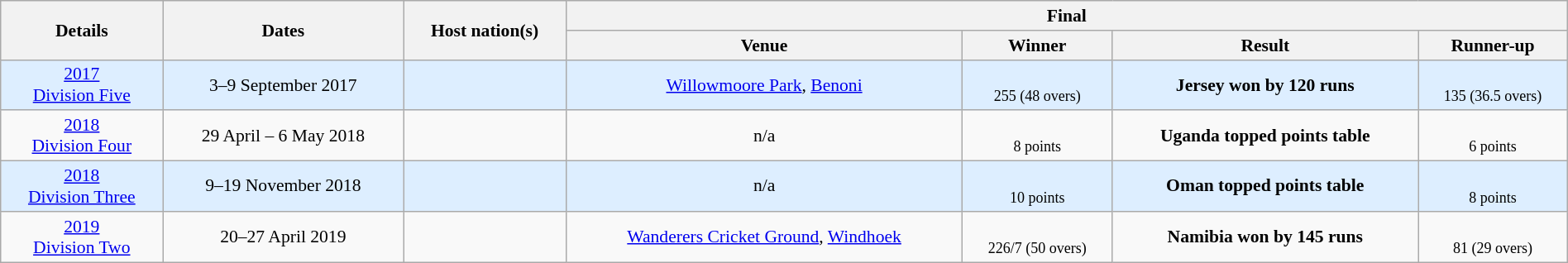<table class="wikitable" style="font-size:90%; width: 100%; text-align: center;">
<tr>
<th rowspan="2">Details</th>
<th rowspan="2">Dates</th>
<th rowspan="2">Host nation(s)</th>
<th colspan=4>Final</th>
</tr>
<tr>
<th>Venue</th>
<th>Winner</th>
<th>Result</th>
<th>Runner-up</th>
</tr>
<tr style="background:#def;">
<td><a href='#'>2017<br>Division Five</a></td>
<td>3–9 September 2017</td>
<td></td>
<td><a href='#'>Willowmoore Park</a>, <a href='#'>Benoni</a></td>
<td><br><small>255 (48 overs)</small></td>
<td><strong>Jersey won by 120 runs</strong><br> </td>
<td><br><small>135 (36.5 overs)</small></td>
</tr>
<tr>
<td><a href='#'>2018<br>Division Four</a></td>
<td>29 April – 6 May 2018</td>
<td></td>
<td>n/a</td>
<td> <br><small>8 points</small></td>
<td><strong>Uganda topped points table</strong></td>
<td><br><small>6 points</small></td>
</tr>
<tr style="background:#def;">
<td><a href='#'>2018<br>Division Three</a></td>
<td>9–19 November 2018</td>
<td></td>
<td>n/a</td>
<td> <br><small>10 points</small></td>
<td><strong>Oman topped points table</strong></td>
<td> <br><small>8 points</small></td>
</tr>
<tr>
<td><a href='#'>2019<br>Division Two</a></td>
<td>20–27 April 2019</td>
<td></td>
<td><a href='#'>Wanderers Cricket Ground</a>, <a href='#'>Windhoek</a></td>
<td><br><small>226/7 (50 overs)</small></td>
<td><strong>Namibia won by 145 runs</strong><br> </td>
<td><br><small>81 (29 overs)</small></td>
</tr>
</table>
